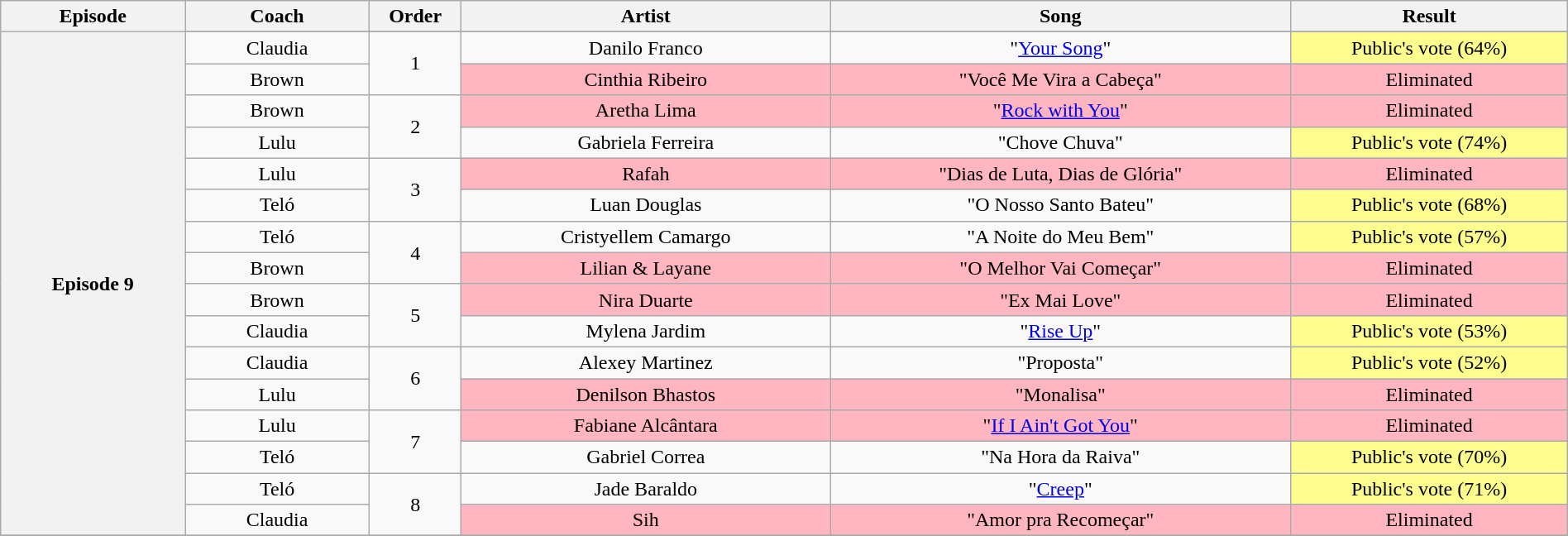<table class="wikitable" style="text-align:center; width:100%;">
<tr>
<th scope="col" width="10%">Episode</th>
<th scope="col" width="10%">Coach</th>
<th scope="col" width="05%">Order</th>
<th scope="col" width="20%">Artist</th>
<th scope="col" width="25%">Song</th>
<th scope="col" width="15%">Result</th>
</tr>
<tr>
<th scope="col" rowspan="17">Episode 9<br></th>
</tr>
<tr>
<td>Claudia</td>
<td rowspan=2>1</td>
<td>Danilo Franco</td>
<td>"<a href='#'>Your Song</a>"</td>
<td bgcolor="FDFC8F">Public's vote (64%)</td>
</tr>
<tr>
<td>Brown</td>
<td bgcolor="FFB6C1">Cinthia Ribeiro</td>
<td bgcolor="FFB6C1">"Você Me Vira a Cabeça"</td>
<td bgcolor="FFB6C1">Eliminated</td>
</tr>
<tr>
<td>Brown</td>
<td rowspan=2>2</td>
<td bgcolor="FFB6C1">Aretha Lima</td>
<td bgcolor="FFB6C1">"<a href='#'>Rock with You</a>"</td>
<td bgcolor="FFB6C1">Eliminated</td>
</tr>
<tr>
<td>Lulu</td>
<td>Gabriela Ferreira</td>
<td>"Chove Chuva"</td>
<td bgcolor="FDFC8F">Public's vote (74%)</td>
</tr>
<tr>
<td>Lulu</td>
<td rowspan=2>3</td>
<td bgcolor="FFB6C1">Rafah</td>
<td bgcolor="FFB6C1">"Dias de Luta, Dias de Glória"</td>
<td bgcolor="FFB6C1">Eliminated</td>
</tr>
<tr>
<td>Teló</td>
<td>Luan Douglas</td>
<td>"O Nosso Santo Bateu"</td>
<td bgcolor="FDFC8F">Public's vote (68%)</td>
</tr>
<tr>
<td>Teló</td>
<td rowspan=2>4</td>
<td>Cristyellem Camargo</td>
<td>"A Noite do Meu Bem"</td>
<td bgcolor="FDFC8F">Public's vote (57%)</td>
</tr>
<tr>
<td>Brown</td>
<td bgcolor="FFB6C1">Lilian & Layane</td>
<td bgcolor="FFB6C1">"O Melhor Vai Começar"</td>
<td bgcolor="FFB6C1">Eliminated</td>
</tr>
<tr>
<td>Brown</td>
<td rowspan=2>5</td>
<td bgcolor="FFB6C1">Nira Duarte</td>
<td bgcolor="FFB6C1">"Ex Mai Love"</td>
<td bgcolor="FFB6C1">Eliminated</td>
</tr>
<tr>
<td>Claudia</td>
<td>Mylena Jardim</td>
<td>"<a href='#'>Rise Up</a>"</td>
<td bgcolor="FDFC8F">Public's vote (53%)</td>
</tr>
<tr>
<td>Claudia</td>
<td rowspan=2>6</td>
<td>Alexey Martinez</td>
<td>"Proposta"</td>
<td bgcolor="FDFC8F">Public's vote (52%)</td>
</tr>
<tr>
<td>Lulu</td>
<td bgcolor="FFB6C1">Denilson Bhastos</td>
<td bgcolor="FFB6C1">"Monalisa"</td>
<td bgcolor="FFB6C1">Eliminated</td>
</tr>
<tr>
<td>Lulu</td>
<td rowspan=2>7</td>
<td bgcolor="FFB6C1">Fabiane Alcântara</td>
<td bgcolor="FFB6C1">"<a href='#'>If I Ain't Got You</a>"</td>
<td bgcolor="FFB6C1">Eliminated</td>
</tr>
<tr>
<td>Teló</td>
<td>Gabriel Correa</td>
<td>"Na Hora da Raiva"</td>
<td bgcolor="FDFC8F">Public's vote (70%)</td>
</tr>
<tr>
<td>Teló</td>
<td rowspan=2>8</td>
<td>Jade Baraldo</td>
<td>"<a href='#'>Creep</a>"</td>
<td bgcolor="FDFC8F">Public's vote (71%)</td>
</tr>
<tr>
<td>Claudia</td>
<td bgcolor="FFB6C1">Sih</td>
<td bgcolor="FFB6C1">"Amor pra Recomeçar"</td>
<td bgcolor="FFB6C1">Eliminated</td>
</tr>
<tr>
</tr>
</table>
